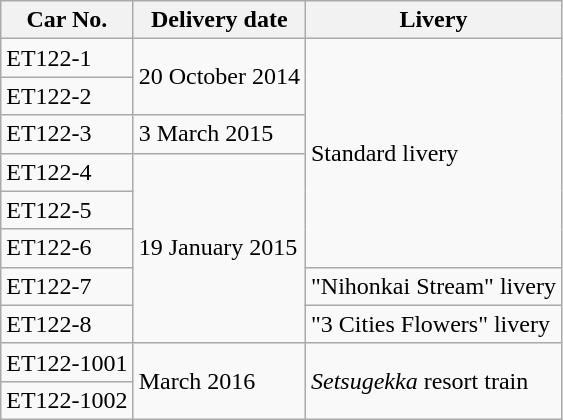<table class="wikitable">
<tr>
<th>Car No.</th>
<th>Delivery date</th>
<th>Livery</th>
</tr>
<tr>
<td>ET122-1</td>
<td rowspan="2">20 October 2014</td>
<td rowspan="6"> Standard livery</td>
</tr>
<tr>
<td>ET122-2</td>
</tr>
<tr>
<td>ET122-3</td>
<td>3 March 2015</td>
</tr>
<tr>
<td>ET122-4</td>
<td rowspan="5">19 January 2015</td>
</tr>
<tr>
<td>ET122-5</td>
</tr>
<tr>
<td>ET122-6</td>
</tr>
<tr>
<td>ET122-7</td>
<td> "Nihonkai Stream" livery</td>
</tr>
<tr>
<td>ET122-8</td>
<td> "3 Cities Flowers" livery</td>
</tr>
<tr>
<td>ET122-1001</td>
<td rowspan="2">March 2016</td>
<td rowspan=2> <em>Setsugekka</em> resort train</td>
</tr>
<tr>
<td>ET122-1002</td>
</tr>
</table>
